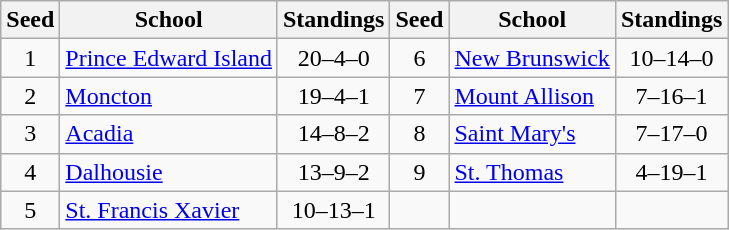<table class="wikitable">
<tr>
<th>Seed</th>
<th>School</th>
<th>Standings</th>
<th>Seed</th>
<th>School</th>
<th>Standings</th>
</tr>
<tr>
<td align=center>1</td>
<td><a href='#'>Prince Edward Island</a></td>
<td align=center>20–4–0</td>
<td align=center>6</td>
<td><a href='#'>New Brunswick</a></td>
<td align=center>10–14–0</td>
</tr>
<tr>
<td align=center>2</td>
<td><a href='#'>Moncton</a></td>
<td align=center>19–4–1</td>
<td align=center>7</td>
<td><a href='#'>Mount Allison</a></td>
<td align=center>7–16–1</td>
</tr>
<tr>
<td align=center>3</td>
<td><a href='#'>Acadia</a></td>
<td align=center>14–8–2</td>
<td align=center>8</td>
<td><a href='#'>Saint Mary's</a></td>
<td align=center>7–17–0</td>
</tr>
<tr>
<td align=center>4</td>
<td><a href='#'>Dalhousie</a></td>
<td align=center>13–9–2</td>
<td align=center>9</td>
<td><a href='#'>St. Thomas</a></td>
<td align=center>4–19–1</td>
</tr>
<tr>
<td align=center>5</td>
<td><a href='#'>St. Francis Xavier</a></td>
<td align=center>10–13–1</td>
<td></td>
<td></td>
<td></td>
</tr>
</table>
